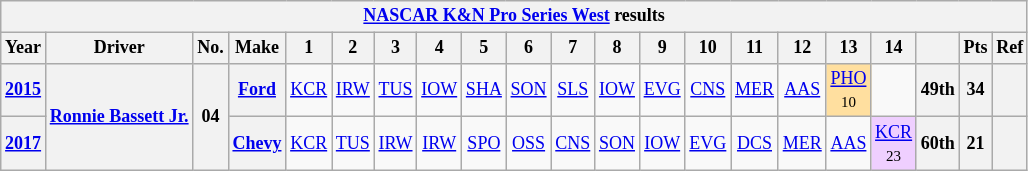<table class="wikitable" style="text-align:center; font-size:75%">
<tr>
<th colspan="21"><a href='#'>NASCAR K&N Pro Series West</a> results</th>
</tr>
<tr>
<th>Year</th>
<th>Driver</th>
<th>No.</th>
<th>Make</th>
<th>1</th>
<th>2</th>
<th>3</th>
<th>4</th>
<th>5</th>
<th>6</th>
<th>7</th>
<th>8</th>
<th>9</th>
<th>10</th>
<th>11</th>
<th>12</th>
<th>13</th>
<th>14</th>
<th></th>
<th>Pts</th>
<th>Ref</th>
</tr>
<tr>
<th><a href='#'>2015</a></th>
<th rowspan="11"><a href='#'>Ronnie Bassett Jr.</a></th>
<th rowspan="11">04</th>
<th><a href='#'>Ford</a></th>
<td><a href='#'>KCR</a></td>
<td><a href='#'>IRW</a></td>
<td><a href='#'>TUS</a></td>
<td><a href='#'>IOW</a></td>
<td><a href='#'>SHA</a></td>
<td><a href='#'>SON</a></td>
<td><a href='#'>SLS</a></td>
<td><a href='#'>IOW</a></td>
<td><a href='#'>EVG</a></td>
<td><a href='#'>CNS</a></td>
<td><a href='#'>MER</a></td>
<td><a href='#'>AAS</a></td>
<td style="background:#FFDF9F;"><a href='#'>PHO</a><br><small>10</small></td>
<td></td>
<th>49th</th>
<th>34</th>
<th></th>
</tr>
<tr>
<th><a href='#'>2017</a></th>
<th><a href='#'>Chevy</a></th>
<td><a href='#'>KCR</a></td>
<td><a href='#'>TUS</a></td>
<td><a href='#'>IRW</a></td>
<td><a href='#'>IRW</a></td>
<td><a href='#'>SPO</a></td>
<td><a href='#'>OSS</a></td>
<td><a href='#'>CNS</a></td>
<td><a href='#'>SON</a></td>
<td><a href='#'>IOW</a></td>
<td><a href='#'>EVG</a></td>
<td><a href='#'>DCS</a></td>
<td><a href='#'>MER</a></td>
<td><a href='#'>AAS</a></td>
<td style="background:#EFCFFF;"><a href='#'>KCR</a><br><small>23</small></td>
<th>60th</th>
<th>21</th>
<th></th>
</tr>
</table>
